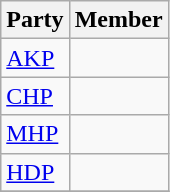<table class="wikitable">
<tr>
<th>Party</th>
<th colspan="2">Member</th>
</tr>
<tr>
<td><a href='#'>AKP</a></td>
<td></td>
</tr>
<tr>
<td><a href='#'>CHP</a></td>
<td></td>
</tr>
<tr>
<td><a href='#'>MHP</a></td>
<td></td>
</tr>
<tr>
<td><a href='#'>HDP</a></td>
<td></td>
</tr>
<tr>
</tr>
</table>
